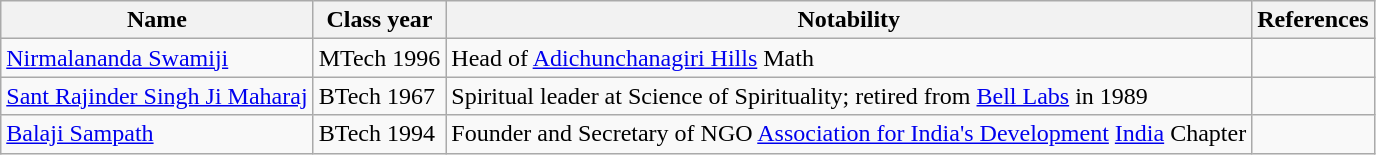<table class="wikitable">
<tr>
<th>Name</th>
<th>Class year</th>
<th>Notability</th>
<th>References</th>
</tr>
<tr>
<td><a href='#'>Nirmalananda Swamiji</a></td>
<td>MTech 1996</td>
<td>Head of <a href='#'>Adichunchanagiri Hills</a> Math</td>
<td></td>
</tr>
<tr>
<td><a href='#'>Sant Rajinder Singh Ji Maharaj</a></td>
<td>BTech 1967</td>
<td>Spiritual leader at Science of Spirituality; retired from <a href='#'>Bell Labs</a> in 1989</td>
<td></td>
</tr>
<tr>
<td><a href='#'>Balaji Sampath</a></td>
<td>BTech 1994</td>
<td>Founder and Secretary of NGO <a href='#'>Association for India's Development</a> <a href='#'>India</a> Chapter</td>
<td></td>
</tr>
</table>
